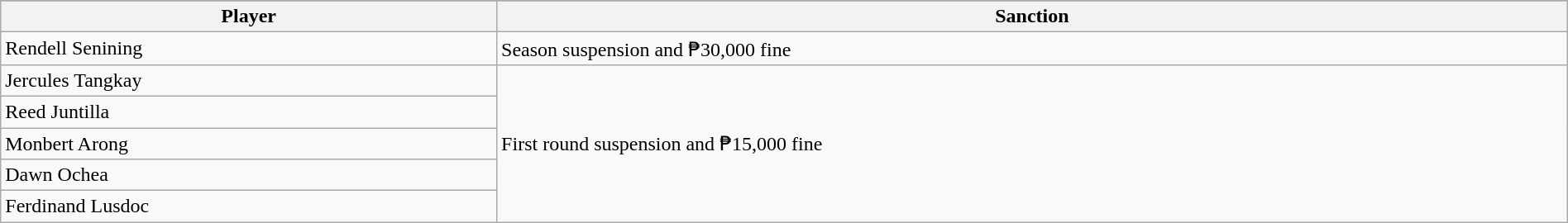<table class="wikitable sortable"  width=100%>
<tr>
</tr>
<tr>
<th>Player</th>
<th>Sanction</th>
</tr>
<tr>
<td>Rendell Senining</td>
<td>Season suspension and ₱30,000 fine</td>
</tr>
<tr>
<td>Jercules Tangkay</td>
<td rowspan=5>First round suspension and ₱15,000 fine</td>
</tr>
<tr>
<td>Reed Juntilla</td>
</tr>
<tr>
<td>Monbert Arong</td>
</tr>
<tr>
<td>Dawn Ochea</td>
</tr>
<tr>
<td>Ferdinand Lusdoc</td>
</tr>
</table>
